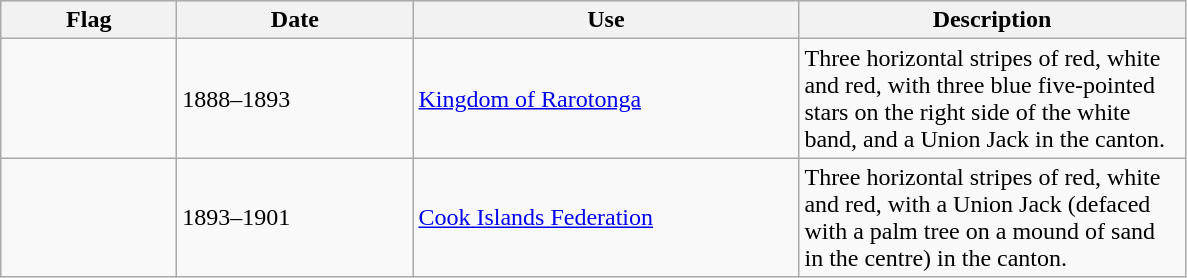<table class="wikitable">
<tr style="background:#efefef;">
<th style="width:110px;">Flag</th>
<th style="width:150px;">Date</th>
<th style="width:250px;">Use</th>
<th style="width:250px;">Description</th>
</tr>
<tr>
<td></td>
<td>1888–1893</td>
<td><a href='#'>Kingdom of Rarotonga</a></td>
<td>Three horizontal stripes of red, white and red, with three blue five-pointed stars on the right side of the white band, and a Union Jack in the canton.</td>
</tr>
<tr>
<td></td>
<td>1893–1901</td>
<td><a href='#'>Cook Islands Federation</a></td>
<td>Three horizontal stripes of red, white and red, with a Union Jack (defaced with a palm tree on a mound of sand in the centre) in the canton.</td>
</tr>
</table>
